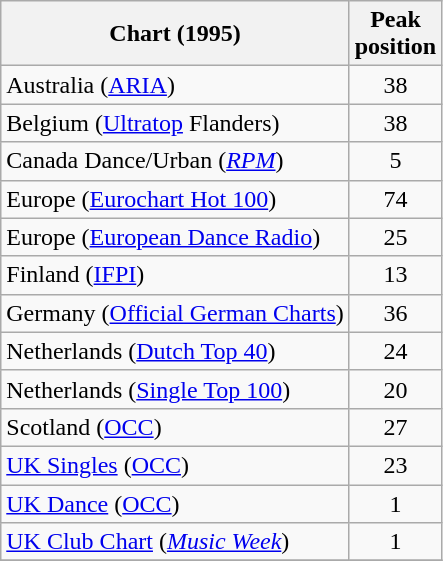<table class="wikitable sortable">
<tr>
<th>Chart (1995)</th>
<th>Peak<br>position</th>
</tr>
<tr>
<td>Australia (<a href='#'>ARIA</a>)</td>
<td align="center">38</td>
</tr>
<tr>
<td>Belgium (<a href='#'>Ultratop</a> Flanders)</td>
<td align="center">38</td>
</tr>
<tr>
<td>Canada Dance/Urban (<em><a href='#'>RPM</a></em>)</td>
<td align="center">5</td>
</tr>
<tr>
<td>Europe (<a href='#'>Eurochart Hot 100</a>)</td>
<td align="center">74</td>
</tr>
<tr>
<td>Europe (<a href='#'>European Dance Radio</a>)</td>
<td align="center">25</td>
</tr>
<tr>
<td>Finland (<a href='#'>IFPI</a>)</td>
<td align="center">13</td>
</tr>
<tr>
<td>Germany (<a href='#'>Official German Charts</a>)</td>
<td align="center">36</td>
</tr>
<tr>
<td>Netherlands (<a href='#'>Dutch Top 40</a>)</td>
<td align="center">24</td>
</tr>
<tr>
<td>Netherlands (<a href='#'>Single Top 100</a>)</td>
<td align="center">20</td>
</tr>
<tr>
<td>Scotland (<a href='#'>OCC</a>)</td>
<td align="center">27</td>
</tr>
<tr>
<td><a href='#'>UK Singles</a> (<a href='#'>OCC</a>)</td>
<td align="center">23</td>
</tr>
<tr>
<td><a href='#'>UK Dance</a> (<a href='#'>OCC</a>)</td>
<td align="center">1</td>
</tr>
<tr>
<td><a href='#'>UK Club Chart</a> (<em><a href='#'>Music Week</a></em>)</td>
<td align="center">1</td>
</tr>
<tr>
</tr>
</table>
